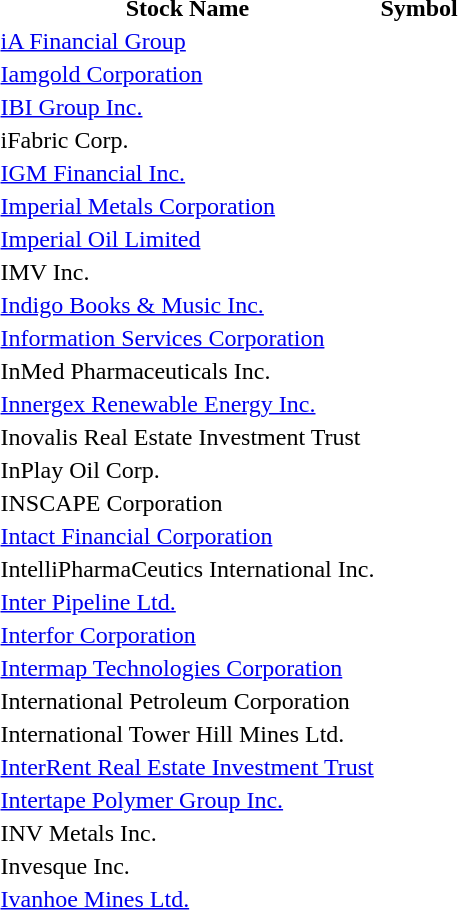<table style="background:transparent;">
<tr>
<th>Stock Name</th>
<th>Symbol</th>
</tr>
<tr --->
<td><a href='#'>iA Financial Group</a></td>
<td></td>
</tr>
<tr --->
<td><a href='#'>Iamgold Corporation</a></td>
<td></td>
</tr>
<tr --->
<td><a href='#'>IBI Group Inc.</a></td>
<td></td>
</tr>
<tr>
<td>iFabric Corp.</td>
<td></td>
</tr>
<tr --->
<td><a href='#'>IGM Financial Inc.</a></td>
<td></td>
</tr>
<tr --->
<td><a href='#'>Imperial Metals Corporation</a></td>
<td></td>
</tr>
<tr --->
<td><a href='#'>Imperial Oil Limited</a></td>
<td></td>
</tr>
<tr --->
<td>IMV Inc.</td>
<td></td>
</tr>
<tr --->
<td><a href='#'>Indigo Books & Music Inc.</a></td>
<td></td>
</tr>
<tr --->
<td><a href='#'>Information Services Corporation</a></td>
<td></td>
</tr>
<tr>
<td>InMed Pharmaceuticals Inc.</td>
<td></td>
</tr>
<tr --->
<td><a href='#'>Innergex Renewable Energy Inc.</a></td>
<td></td>
</tr>
<tr>
<td>Inovalis Real Estate Investment Trust</td>
<td></td>
</tr>
<tr>
<td>InPlay Oil Corp.</td>
<td></td>
</tr>
<tr --->
<td>INSCAPE Corporation</td>
<td></td>
</tr>
<tr --->
<td><a href='#'>Intact Financial Corporation</a></td>
<td></td>
</tr>
<tr --->
<td>IntelliPharmaCeutics International Inc.</td>
<td></td>
</tr>
<tr --->
<td><a href='#'>Inter Pipeline Ltd.</a></td>
<td></td>
</tr>
<tr --->
<td><a href='#'>Interfor Corporation</a></td>
<td></td>
</tr>
<tr --->
<td><a href='#'>Intermap Technologies Corporation</a></td>
<td></td>
</tr>
<tr>
<td>International Petroleum Corporation</td>
<td></td>
</tr>
<tr --->
<td>International Tower Hill Mines Ltd.</td>
<td></td>
</tr>
<tr --->
<td><a href='#'>InterRent Real Estate Investment Trust</a></td>
<td></td>
</tr>
<tr --->
<td><a href='#'>Intertape Polymer Group Inc.</a></td>
<td></td>
</tr>
<tr --->
<td>INV Metals Inc.</td>
<td></td>
</tr>
<tr>
<td>Invesque Inc.</td>
<td></td>
</tr>
<tr>
<td><a href='#'>Ivanhoe Mines Ltd.</a></td>
<td></td>
</tr>
<tr --->
</tr>
</table>
